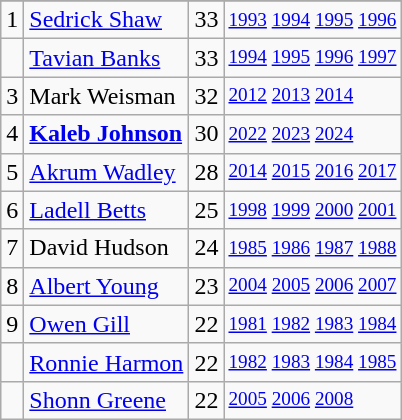<table class="wikitable">
<tr>
</tr>
<tr>
<td>1</td>
<td><a href='#'>Sedrick Shaw</a></td>
<td>33</td>
<td style="font-size:80%;"><a href='#'>1993</a> <a href='#'>1994</a> <a href='#'>1995</a> <a href='#'>1996</a></td>
</tr>
<tr>
<td></td>
<td><a href='#'>Tavian Banks</a></td>
<td>33</td>
<td style="font-size:80%;"><a href='#'>1994</a> <a href='#'>1995</a> <a href='#'>1996</a> <a href='#'>1997</a></td>
</tr>
<tr>
<td>3</td>
<td>Mark Weisman</td>
<td>32</td>
<td style="font-size:80%;"><a href='#'>2012</a> <a href='#'>2013</a> <a href='#'>2014</a></td>
</tr>
<tr>
<td>4</td>
<td><strong><a href='#'>Kaleb Johnson</a></strong></td>
<td>30</td>
<td style="font-size:80%;"><a href='#'>2022</a> <a href='#'>2023</a> <a href='#'>2024</a></td>
</tr>
<tr>
<td>5</td>
<td><a href='#'>Akrum Wadley</a></td>
<td>28</td>
<td style="font-size:80%;"><a href='#'>2014</a> <a href='#'>2015</a> <a href='#'>2016</a> <a href='#'>2017</a></td>
</tr>
<tr>
<td>6</td>
<td><a href='#'>Ladell Betts</a></td>
<td>25</td>
<td style="font-size:80%;"><a href='#'>1998</a> <a href='#'>1999</a> <a href='#'>2000</a> <a href='#'>2001</a></td>
</tr>
<tr>
<td>7</td>
<td>David Hudson</td>
<td>24</td>
<td style="font-size:80%;"><a href='#'>1985</a> <a href='#'>1986</a> <a href='#'>1987</a> <a href='#'>1988</a></td>
</tr>
<tr>
<td>8</td>
<td><a href='#'>Albert Young</a></td>
<td>23</td>
<td style="font-size:80%;"><a href='#'>2004</a> <a href='#'>2005</a> <a href='#'>2006</a> <a href='#'>2007</a></td>
</tr>
<tr>
<td>9</td>
<td><a href='#'>Owen Gill</a></td>
<td>22</td>
<td style="font-size:80%;"><a href='#'>1981</a> <a href='#'>1982</a> <a href='#'>1983</a> <a href='#'>1984</a></td>
</tr>
<tr>
<td></td>
<td><a href='#'>Ronnie Harmon</a></td>
<td>22</td>
<td style="font-size:80%;"><a href='#'>1982</a> <a href='#'>1983</a> <a href='#'>1984</a> <a href='#'>1985</a></td>
</tr>
<tr>
<td></td>
<td><a href='#'>Shonn Greene</a></td>
<td>22</td>
<td style="font-size:80%;"><a href='#'>2005</a> <a href='#'>2006</a> <a href='#'>2008</a><br></td>
</tr>
</table>
